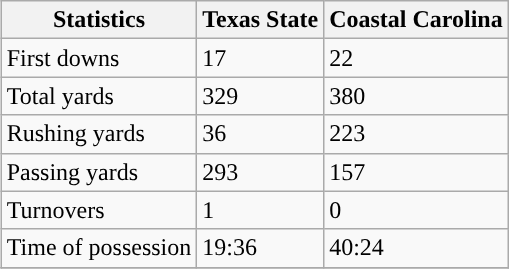<table class="wikitable" style="float: right;">
<tr>
<th>Statistics</th>
<th>Texas State</th>
<th>Coastal Carolina</th>
</tr>
<tr>
<td>First downs</td>
<td>17</td>
<td>22</td>
</tr>
<tr>
<td>Total yards</td>
<td>329</td>
<td>380</td>
</tr>
<tr>
<td>Rushing yards</td>
<td>36</td>
<td>223</td>
</tr>
<tr>
<td>Passing yards</td>
<td>293</td>
<td>157</td>
</tr>
<tr>
<td>Turnovers</td>
<td>1</td>
<td>0</td>
</tr>
<tr>
<td>Time of possession</td>
<td>19:36</td>
<td>40:24</td>
</tr>
<tr>
</tr>
</table>
